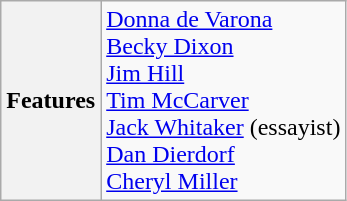<table class="wikitable">
<tr>
<th>Features</th>
<td><a href='#'>Donna de Varona</a><br><a href='#'>Becky Dixon</a><br><a href='#'>Jim Hill</a><br><a href='#'>Tim McCarver</a><br><a href='#'>Jack Whitaker</a> (essayist)<br><a href='#'>Dan Dierdorf</a><br><a href='#'>Cheryl Miller</a></td>
</tr>
</table>
